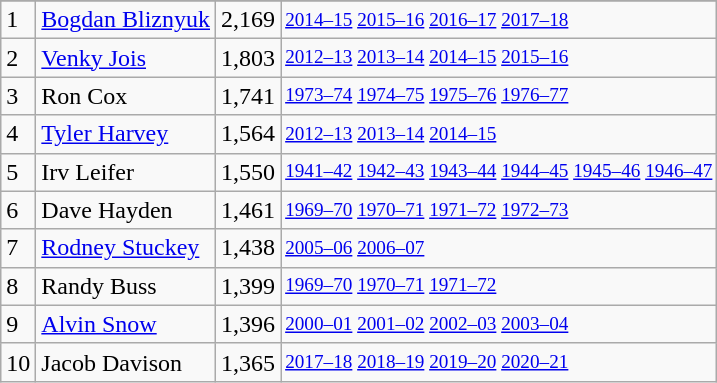<table class="wikitable">
<tr>
</tr>
<tr>
<td>1</td>
<td><a href='#'>Bogdan Bliznyuk</a></td>
<td>2,169</td>
<td style="font-size:80%;"><a href='#'>2014–15</a> <a href='#'>2015–16</a> <a href='#'>2016–17</a> <a href='#'>2017–18</a></td>
</tr>
<tr>
<td>2</td>
<td><a href='#'>Venky Jois</a></td>
<td>1,803</td>
<td style="font-size:80%;"><a href='#'>2012–13</a> <a href='#'>2013–14</a> <a href='#'>2014–15</a> <a href='#'>2015–16</a></td>
</tr>
<tr>
<td>3</td>
<td>Ron Cox</td>
<td>1,741</td>
<td style="font-size:80%;"><a href='#'>1973–74</a> <a href='#'>1974–75</a> <a href='#'>1975–76</a> <a href='#'>1976–77</a></td>
</tr>
<tr>
<td>4</td>
<td><a href='#'>Tyler Harvey</a></td>
<td>1,564</td>
<td style="font-size:80%;"><a href='#'>2012–13</a> <a href='#'>2013–14</a> <a href='#'>2014–15</a></td>
</tr>
<tr>
<td>5</td>
<td>Irv Leifer</td>
<td>1,550</td>
<td style="font-size:80%;"><a href='#'>1941–42</a> <a href='#'>1942–43</a> <a href='#'>1943–44</a> <a href='#'>1944–45</a> <a href='#'>1945–46</a> <a href='#'>1946–47</a></td>
</tr>
<tr>
<td>6</td>
<td>Dave Hayden</td>
<td>1,461</td>
<td style="font-size:80%;"><a href='#'>1969–70</a> <a href='#'>1970–71</a> <a href='#'>1971–72</a> <a href='#'>1972–73</a></td>
</tr>
<tr>
<td>7</td>
<td><a href='#'>Rodney Stuckey</a></td>
<td>1,438</td>
<td style="font-size:80%;"><a href='#'>2005–06</a> <a href='#'>2006–07</a></td>
</tr>
<tr>
<td>8</td>
<td>Randy Buss</td>
<td>1,399</td>
<td style="font-size:80%;"><a href='#'>1969–70</a> <a href='#'>1970–71</a> <a href='#'>1971–72</a></td>
</tr>
<tr>
<td>9</td>
<td><a href='#'>Alvin Snow</a></td>
<td>1,396</td>
<td style="font-size:80%;"><a href='#'>2000–01</a> <a href='#'>2001–02</a> <a href='#'>2002–03</a> <a href='#'>2003–04</a></td>
</tr>
<tr>
<td>10</td>
<td>Jacob Davison</td>
<td>1,365</td>
<td style="font-size:80%;"><a href='#'>2017–18</a> <a href='#'>2018–19</a> <a href='#'>2019–20</a> <a href='#'>2020–21</a></td>
</tr>
</table>
